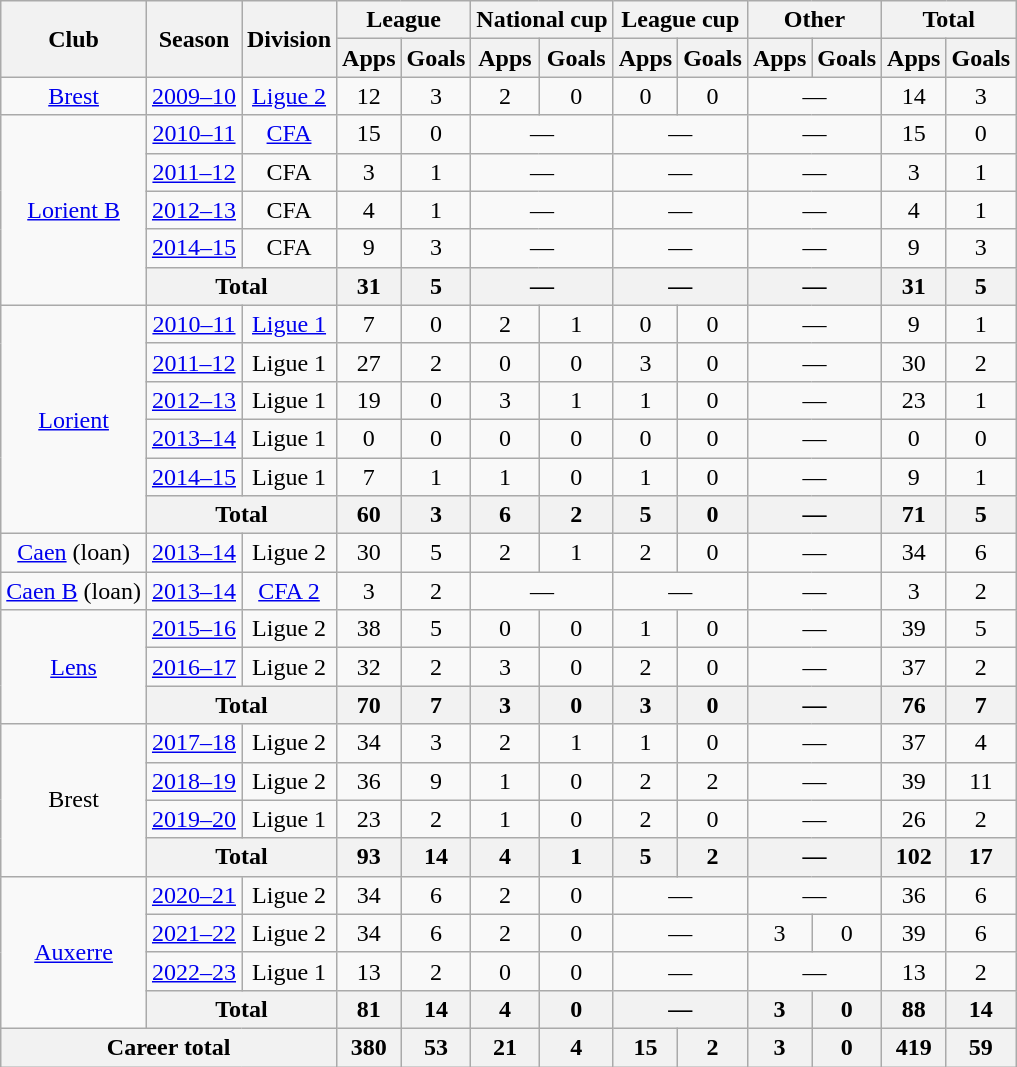<table class="wikitable" style="text-align: center">
<tr>
<th rowspan="2">Club</th>
<th rowspan="2">Season</th>
<th rowspan="2">Division</th>
<th colspan="2">League</th>
<th colspan="2">National cup</th>
<th colspan="2">League cup</th>
<th colspan="2">Other</th>
<th colspan="2">Total</th>
</tr>
<tr>
<th>Apps</th>
<th>Goals</th>
<th>Apps</th>
<th>Goals</th>
<th>Apps</th>
<th>Goals</th>
<th>Apps</th>
<th>Goals</th>
<th>Apps</th>
<th>Goals</th>
</tr>
<tr>
<td><a href='#'>Brest</a></td>
<td><a href='#'>2009–10</a></td>
<td><a href='#'>Ligue 2</a></td>
<td>12</td>
<td>3</td>
<td>2</td>
<td>0</td>
<td>0</td>
<td>0</td>
<td colspan="2">—</td>
<td>14</td>
<td>3</td>
</tr>
<tr>
<td rowspan="5"><a href='#'>Lorient B</a></td>
<td><a href='#'>2010–11</a></td>
<td><a href='#'>CFA</a></td>
<td>15</td>
<td>0</td>
<td colspan="2">—</td>
<td colspan="2">—</td>
<td colspan="2">—</td>
<td>15</td>
<td>0</td>
</tr>
<tr>
<td><a href='#'>2011–12</a></td>
<td>CFA</td>
<td>3</td>
<td>1</td>
<td colspan="2">—</td>
<td colspan="2">—</td>
<td colspan="2">—</td>
<td>3</td>
<td>1</td>
</tr>
<tr>
<td><a href='#'>2012–13</a></td>
<td>CFA</td>
<td>4</td>
<td>1</td>
<td colspan="2">—</td>
<td colspan="2">—</td>
<td colspan="2">—</td>
<td>4</td>
<td>1</td>
</tr>
<tr>
<td><a href='#'>2014–15</a></td>
<td>CFA</td>
<td>9</td>
<td>3</td>
<td colspan="2">—</td>
<td colspan="2">—</td>
<td colspan="2">—</td>
<td>9</td>
<td>3</td>
</tr>
<tr>
<th colspan="2">Total</th>
<th>31</th>
<th>5</th>
<th colspan="2">—</th>
<th colspan="2">—</th>
<th colspan="2">—</th>
<th>31</th>
<th>5</th>
</tr>
<tr>
<td rowspan="6"><a href='#'>Lorient</a></td>
<td><a href='#'>2010–11</a></td>
<td><a href='#'>Ligue 1</a></td>
<td>7</td>
<td>0</td>
<td>2</td>
<td>1</td>
<td>0</td>
<td>0</td>
<td colspan="2">—</td>
<td>9</td>
<td>1</td>
</tr>
<tr>
<td><a href='#'>2011–12</a></td>
<td>Ligue 1</td>
<td>27</td>
<td>2</td>
<td>0</td>
<td>0</td>
<td>3</td>
<td>0</td>
<td colspan="2">—</td>
<td>30</td>
<td>2</td>
</tr>
<tr>
<td><a href='#'>2012–13</a></td>
<td>Ligue 1</td>
<td>19</td>
<td>0</td>
<td>3</td>
<td>1</td>
<td>1</td>
<td>0</td>
<td colspan="2">—</td>
<td>23</td>
<td>1</td>
</tr>
<tr>
<td><a href='#'>2013–14</a></td>
<td>Ligue 1</td>
<td>0</td>
<td>0</td>
<td>0</td>
<td>0</td>
<td>0</td>
<td>0</td>
<td colspan="2">—</td>
<td>0</td>
<td>0</td>
</tr>
<tr>
<td><a href='#'>2014–15</a></td>
<td>Ligue 1</td>
<td>7</td>
<td>1</td>
<td>1</td>
<td>0</td>
<td>1</td>
<td>0</td>
<td colspan="2">—</td>
<td>9</td>
<td>1</td>
</tr>
<tr>
<th colspan="2">Total</th>
<th>60</th>
<th>3</th>
<th>6</th>
<th>2</th>
<th>5</th>
<th>0</th>
<th colspan="2">—</th>
<th>71</th>
<th>5</th>
</tr>
<tr>
<td><a href='#'>Caen</a> (loan)</td>
<td><a href='#'>2013–14</a></td>
<td>Ligue 2</td>
<td>30</td>
<td>5</td>
<td>2</td>
<td>1</td>
<td>2</td>
<td>0</td>
<td colspan="2">—</td>
<td>34</td>
<td>6</td>
</tr>
<tr>
<td><a href='#'>Caen B</a> (loan)</td>
<td><a href='#'>2013–14</a></td>
<td><a href='#'>CFA 2</a></td>
<td>3</td>
<td>2</td>
<td colspan="2">—</td>
<td colspan="2">—</td>
<td colspan="2">—</td>
<td>3</td>
<td>2</td>
</tr>
<tr>
<td rowspan="3"><a href='#'>Lens</a></td>
<td><a href='#'>2015–16</a></td>
<td>Ligue 2</td>
<td>38</td>
<td>5</td>
<td>0</td>
<td>0</td>
<td>1</td>
<td>0</td>
<td colspan="2">—</td>
<td>39</td>
<td>5</td>
</tr>
<tr>
<td><a href='#'>2016–17</a></td>
<td>Ligue 2</td>
<td>32</td>
<td>2</td>
<td>3</td>
<td>0</td>
<td>2</td>
<td>0</td>
<td colspan="2">—</td>
<td>37</td>
<td>2</td>
</tr>
<tr>
<th colspan="2">Total</th>
<th>70</th>
<th>7</th>
<th>3</th>
<th>0</th>
<th>3</th>
<th>0</th>
<th colspan="2">—</th>
<th>76</th>
<th>7</th>
</tr>
<tr>
<td rowspan="4">Brest</td>
<td><a href='#'>2017–18</a></td>
<td>Ligue 2</td>
<td>34</td>
<td>3</td>
<td>2</td>
<td>1</td>
<td>1</td>
<td>0</td>
<td colspan="2">—</td>
<td>37</td>
<td>4</td>
</tr>
<tr>
<td><a href='#'>2018–19</a></td>
<td>Ligue 2</td>
<td>36</td>
<td>9</td>
<td>1</td>
<td>0</td>
<td>2</td>
<td>2</td>
<td colspan="2">—</td>
<td>39</td>
<td>11</td>
</tr>
<tr>
<td><a href='#'>2019–20</a></td>
<td>Ligue 1</td>
<td>23</td>
<td>2</td>
<td>1</td>
<td>0</td>
<td>2</td>
<td>0</td>
<td colspan="2">—</td>
<td>26</td>
<td>2</td>
</tr>
<tr>
<th colspan="2">Total</th>
<th>93</th>
<th>14</th>
<th>4</th>
<th>1</th>
<th>5</th>
<th>2</th>
<th colspan="2">—</th>
<th>102</th>
<th>17</th>
</tr>
<tr>
<td rowspan="4"><a href='#'>Auxerre</a></td>
<td><a href='#'>2020–21</a></td>
<td>Ligue 2</td>
<td>34</td>
<td>6</td>
<td>2</td>
<td>0</td>
<td colspan="2">—</td>
<td colspan="2">—</td>
<td>36</td>
<td>6</td>
</tr>
<tr>
<td><a href='#'>2021–22</a></td>
<td>Ligue 2</td>
<td>34</td>
<td>6</td>
<td>2</td>
<td>0</td>
<td colspan="2">—</td>
<td>3</td>
<td>0</td>
<td>39</td>
<td>6</td>
</tr>
<tr>
<td><a href='#'>2022–23</a></td>
<td>Ligue 1</td>
<td>13</td>
<td>2</td>
<td>0</td>
<td>0</td>
<td colspan="2">—</td>
<td colspan="2">—</td>
<td>13</td>
<td>2</td>
</tr>
<tr>
<th colspan="2">Total</th>
<th>81</th>
<th>14</th>
<th>4</th>
<th>0</th>
<th colspan="2">—</th>
<th>3</th>
<th>0</th>
<th>88</th>
<th>14</th>
</tr>
<tr>
<th colspan="3">Career total</th>
<th>380</th>
<th>53</th>
<th>21</th>
<th>4</th>
<th>15</th>
<th>2</th>
<th>3</th>
<th>0</th>
<th>419</th>
<th>59</th>
</tr>
</table>
